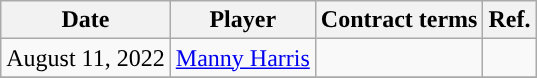<table class="wikitable">
<tr>
<th>Date</th>
<th>Player</th>
<th>Contract terms</th>
<th>Ref.</th>
</tr>
<tr>
<td>August 11, 2022</td>
<td><a href='#'>Manny Harris</a></td>
<td></td>
<td></td>
</tr>
<tr>
</tr>
</table>
